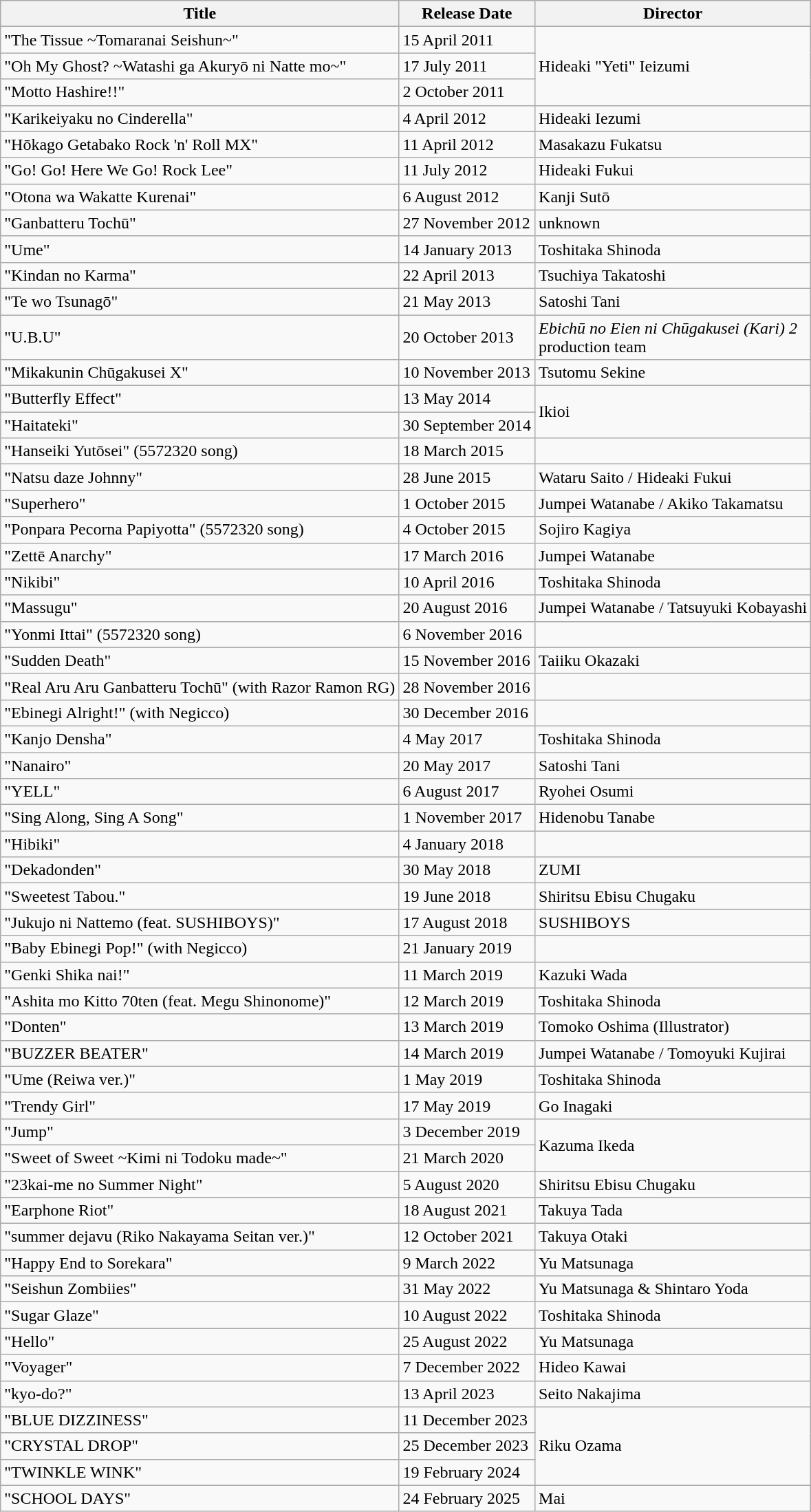<table class="wikitable">
<tr>
<th>Title</th>
<th>Release Date</th>
<th>Director<br></th>
</tr>
<tr>
<td>"The Tissue ~Tomaranai Seishun~"</td>
<td>15 April 2011</td>
<td rowspan="3">Hideaki "Yeti" Ieizumi</td>
</tr>
<tr>
<td>"Oh My Ghost? ~Watashi ga Akuryō ni Natte mo~"</td>
<td>17 July 2011</td>
</tr>
<tr>
<td>"Motto Hashire!!"</td>
<td>2 October 2011</td>
</tr>
<tr>
<td>"Karikeiyaku no Cinderella"</td>
<td>4 April 2012</td>
<td>Hideaki Iezumi</td>
</tr>
<tr>
<td>"Hōkago Getabako Rock 'n' Roll MX"</td>
<td>11 April 2012</td>
<td>Masakazu Fukatsu</td>
</tr>
<tr>
<td>"Go! Go! Here We Go! Rock Lee"</td>
<td>11 July 2012</td>
<td>Hideaki Fukui</td>
</tr>
<tr>
<td>"Otona wa Wakatte Kurenai"</td>
<td>6 August 2012</td>
<td>Kanji Sutō</td>
</tr>
<tr>
<td>"Ganbatteru Tochū"</td>
<td>27 November 2012</td>
<td>unknown</td>
</tr>
<tr>
<td>"Ume"</td>
<td>14 January 2013</td>
<td>Toshitaka Shinoda</td>
</tr>
<tr>
<td>"Kindan no Karma"</td>
<td>22 April 2013</td>
<td>Tsuchiya Takatoshi</td>
</tr>
<tr>
<td>"Te wo Tsunagō"</td>
<td>21 May 2013</td>
<td>Satoshi Tani</td>
</tr>
<tr>
<td>"U.B.U"</td>
<td>20 October 2013</td>
<td><em>Ebichū no Eien ni Chūgakusei (Kari) 2</em><br>production team</td>
</tr>
<tr>
<td>"Mikakunin Chūgakusei X"</td>
<td>10 November 2013</td>
<td>Tsutomu Sekine</td>
</tr>
<tr>
<td>"Butterfly Effect"</td>
<td>13 May 2014</td>
<td rowspan="2">Ikioi</td>
</tr>
<tr>
<td>"Haitateki"</td>
<td>30 September 2014</td>
</tr>
<tr>
<td>"Hanseiki Yutōsei" (5572320 song)</td>
<td>18 March 2015</td>
<td></td>
</tr>
<tr>
<td>"Natsu daze Johnny"</td>
<td>28 June 2015</td>
<td>Wataru Saito / Hideaki Fukui </td>
</tr>
<tr>
<td>"Superhero"</td>
<td>1 October 2015</td>
<td>Jumpei Watanabe / Akiko Takamatsu</td>
</tr>
<tr>
<td>"Ponpara Pecorna Papiyotta" (5572320 song)</td>
<td>4 October 2015</td>
<td>Sojiro Kagiya</td>
</tr>
<tr>
<td>"Zettē Anarchy"</td>
<td>17 March 2016</td>
<td>Jumpei Watanabe</td>
</tr>
<tr>
<td>"Nikibi"</td>
<td>10 April 2016</td>
<td>Toshitaka Shinoda</td>
</tr>
<tr>
<td>"Massugu"</td>
<td>20 August 2016</td>
<td>Jumpei Watanabe / Tatsuyuki Kobayashi</td>
</tr>
<tr>
<td>"Yonmi Ittai" (5572320 song)</td>
<td>6 November 2016</td>
<td></td>
</tr>
<tr>
<td>"Sudden Death"</td>
<td>15 November 2016</td>
<td>Taiiku Okazaki</td>
</tr>
<tr>
<td>"Real Aru Aru Ganbatteru Tochū" (with Razor Ramon RG)</td>
<td>28 November 2016</td>
<td></td>
</tr>
<tr>
<td>"Ebinegi Alright!" (with Negicco)</td>
<td>30 December 2016</td>
<td></td>
</tr>
<tr>
<td>"Kanjo Densha"</td>
<td>4 May 2017</td>
<td>Toshitaka Shinoda</td>
</tr>
<tr>
<td>"Nanairo"</td>
<td>20 May 2017</td>
<td>Satoshi Tani</td>
</tr>
<tr>
<td>"YELL"</td>
<td>6 August 2017</td>
<td>Ryohei Osumi</td>
</tr>
<tr>
<td>"Sing Along, Sing A Song"</td>
<td>1 November 2017</td>
<td>Hidenobu Tanabe</td>
</tr>
<tr>
<td>"Hibiki"</td>
<td>4 January 2018</td>
<td></td>
</tr>
<tr>
<td>"Dekadonden"</td>
<td>30 May 2018</td>
<td>ZUMI</td>
</tr>
<tr>
<td>"Sweetest Tabou."</td>
<td>19 June 2018</td>
<td>Shiritsu Ebisu Chugaku</td>
</tr>
<tr>
<td>"Jukujo ni Nattemo (feat. SUSHIBOYS)"</td>
<td>17 August 2018</td>
<td>SUSHIBOYS</td>
</tr>
<tr>
<td>"Baby Ebinegi Pop!" (with Negicco)</td>
<td>21 January 2019</td>
<td></td>
</tr>
<tr>
<td>"Genki Shika nai!"</td>
<td>11 March 2019</td>
<td>Kazuki Wada</td>
</tr>
<tr>
<td>"Ashita mo Kitto 70ten (feat. Megu Shinonome)"</td>
<td>12 March 2019</td>
<td>Toshitaka Shinoda</td>
</tr>
<tr>
<td>"Donten"</td>
<td>13 March 2019</td>
<td>Tomoko Oshima (Illustrator)</td>
</tr>
<tr>
<td>"BUZZER BEATER"</td>
<td>14 March 2019</td>
<td>Jumpei Watanabe / Tomoyuki Kujirai</td>
</tr>
<tr>
<td>"Ume (Reiwa ver.)"</td>
<td>1 May 2019</td>
<td>Toshitaka Shinoda</td>
</tr>
<tr>
<td>"Trendy Girl"</td>
<td>17 May 2019</td>
<td>Go Inagaki</td>
</tr>
<tr>
<td>"Jump"</td>
<td>3 December 2019</td>
<td rowspan="2">Kazuma Ikeda</td>
</tr>
<tr>
<td>"Sweet of Sweet ~Kimi ni Todoku made~"</td>
<td>21 March 2020</td>
</tr>
<tr>
<td>"23kai-me no Summer Night"</td>
<td>5 August 2020</td>
<td>Shiritsu Ebisu Chugaku</td>
</tr>
<tr>
<td>"Earphone Riot"</td>
<td>18 August 2021</td>
<td>Takuya Tada</td>
</tr>
<tr>
<td>"summer dejavu (Riko Nakayama Seitan ver.)"</td>
<td>12 October 2021</td>
<td>Takuya Otaki</td>
</tr>
<tr>
<td>"Happy End to Sorekara"</td>
<td>9 March 2022</td>
<td>Yu Matsunaga</td>
</tr>
<tr>
<td>"Seishun Zombiies"</td>
<td>31 May 2022</td>
<td>Yu Matsunaga & Shintaro Yoda</td>
</tr>
<tr>
<td>"Sugar Glaze"</td>
<td>10 August 2022</td>
<td>Toshitaka Shinoda</td>
</tr>
<tr>
<td>"Hello"</td>
<td>25 August 2022</td>
<td>Yu Matsunaga</td>
</tr>
<tr>
<td>"Voyager"</td>
<td>7 December 2022</td>
<td>Hideo Kawai</td>
</tr>
<tr>
<td>"kyo-do?"</td>
<td>13 April 2023</td>
<td>Seito Nakajima</td>
</tr>
<tr>
<td>"BLUE DIZZINESS"</td>
<td>11 December 2023</td>
<td rowspan="3">Riku Ozama</td>
</tr>
<tr>
<td>"CRYSTAL DROP"</td>
<td>25 December 2023</td>
</tr>
<tr>
<td>"TWINKLE WINK"</td>
<td>19 February 2024</td>
</tr>
<tr>
<td>"SCHOOL DAYS"</td>
<td>24 February 2025</td>
<td>Mai</td>
</tr>
</table>
